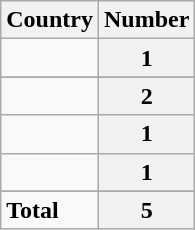<table class="wikitable centre sortable">
<tr>
<th>Country</th>
<th>Number</th>
</tr>
<tr>
<td></td>
<th>1</th>
</tr>
<tr>
</tr>
<tr>
<td></td>
<th>2</th>
</tr>
<tr>
<td></td>
<th>1</th>
</tr>
<tr>
<td></td>
<th>1</th>
</tr>
<tr>
</tr>
<tr class="sortbottom">
<td><strong>Total</strong></td>
<th>5</th>
</tr>
</table>
